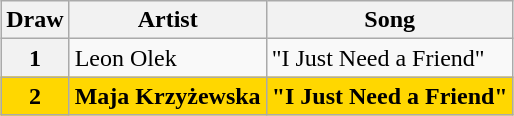<table class="sortable wikitable plainrowheaders" style="margin: 1em auto 1em auto;">
<tr>
<th scope="col">Draw</th>
<th scope="col">Artist</th>
<th scope="col">Song</th>
</tr>
<tr>
<th scope="row" style="text-align:center;">1</th>
<td>Leon Olek</td>
<td>"I Just Need a Friend"</td>
</tr>
<tr style="font-weight:bold; background:gold;">
<th style="text-align:center; font-weight:bold; background:gold;" scope="row">2</th>
<td>Maja Krzyżewska</td>
<td>"I Just Need a Friend"</td>
</tr>
</table>
